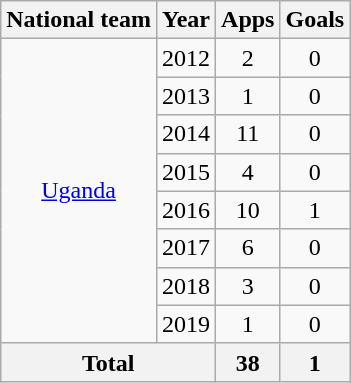<table class="wikitable" style="text-align:center">
<tr>
<th>National team</th>
<th>Year</th>
<th>Apps</th>
<th>Goals</th>
</tr>
<tr>
<td rowspan="8"><a href='#'>Uganda</a></td>
<td>2012</td>
<td>2</td>
<td>0</td>
</tr>
<tr>
<td>2013</td>
<td>1</td>
<td>0</td>
</tr>
<tr>
<td>2014</td>
<td>11</td>
<td>0</td>
</tr>
<tr>
<td>2015</td>
<td>4</td>
<td>0</td>
</tr>
<tr>
<td>2016</td>
<td>10</td>
<td>1</td>
</tr>
<tr>
<td>2017</td>
<td>6</td>
<td>0</td>
</tr>
<tr>
<td>2018</td>
<td>3</td>
<td>0</td>
</tr>
<tr>
<td>2019</td>
<td>1</td>
<td>0</td>
</tr>
<tr>
<th colspan="2">Total</th>
<th>38</th>
<th>1</th>
</tr>
</table>
